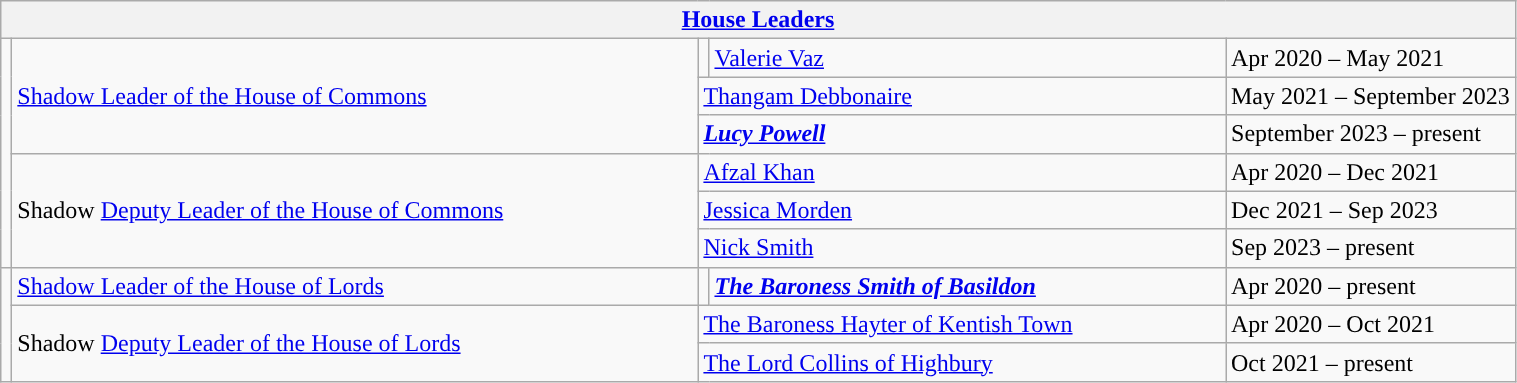<table class="wikitable">
<tr>
<th colspan="5"><a href='#'>House Leaders</a></th>
</tr>
<tr>
<td rowspan="6" style="background: "></td>
<td rowspan="3" style="width: 450px;"><a href='#'>Shadow Leader of the House of Commons</a></td>
<td style="background: "></td>
<td colspan="1" style="width: 337px;"><a href='#'>Valerie Vaz</a></td>
<td>Apr 2020 – May 2021</td>
</tr>
<tr>
<td colspan="2"><a href='#'>Thangam Debbonaire</a></td>
<td>May 2021 – September 2023</td>
</tr>
<tr>
<td colspan="2"><strong><em><a href='#'>Lucy Powell</a></em></strong></td>
<td>September 2023 – present</td>
</tr>
<tr>
<td rowspan="3">Shadow <a href='#'>Deputy Leader of the House of Commons</a></td>
<td colspan="2"><a href='#'>Afzal Khan</a></td>
<td>Apr 2020 – Dec 2021</td>
</tr>
<tr>
<td colspan="2"><a href='#'>Jessica Morden</a></td>
<td>Dec 2021 – Sep 2023</td>
</tr>
<tr>
<td colspan="2"><a href='#'>Nick Smith</a></td>
<td>Sep 2023 – present</td>
</tr>
<tr>
<td rowspan="3" style="background: "></td>
<td><a href='#'>Shadow Leader of the House of Lords</a></td>
<td style="background: "></td>
<td><strong><a href='#'><em>The Baroness Smith of Basildon</em></a></strong></td>
<td>Apr 2020 – present</td>
</tr>
<tr>
<td rowspan="2">Shadow <a href='#'>Deputy Leader of the House of Lords</a></td>
<td colspan="2"><a href='#'>The Baroness Hayter of Kentish Town</a></td>
<td>Apr 2020 – Oct 2021</td>
</tr>
<tr>
<td colspan="2"><a href='#'>The Lord Collins of Highbury</a></td>
<td>Oct 2021 – present</td>
</tr>
</table>
